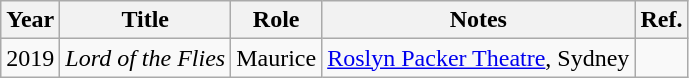<table class="wikitable sortable">
<tr>
<th>Year</th>
<th>Title</th>
<th>Role</th>
<th class="unsortable">Notes</th>
<th>Ref.</th>
</tr>
<tr>
<td>2019</td>
<td><em>Lord of the Flies</em></td>
<td>Maurice</td>
<td><a href='#'>Roslyn Packer Theatre</a>, Sydney</td>
<td></td>
</tr>
</table>
